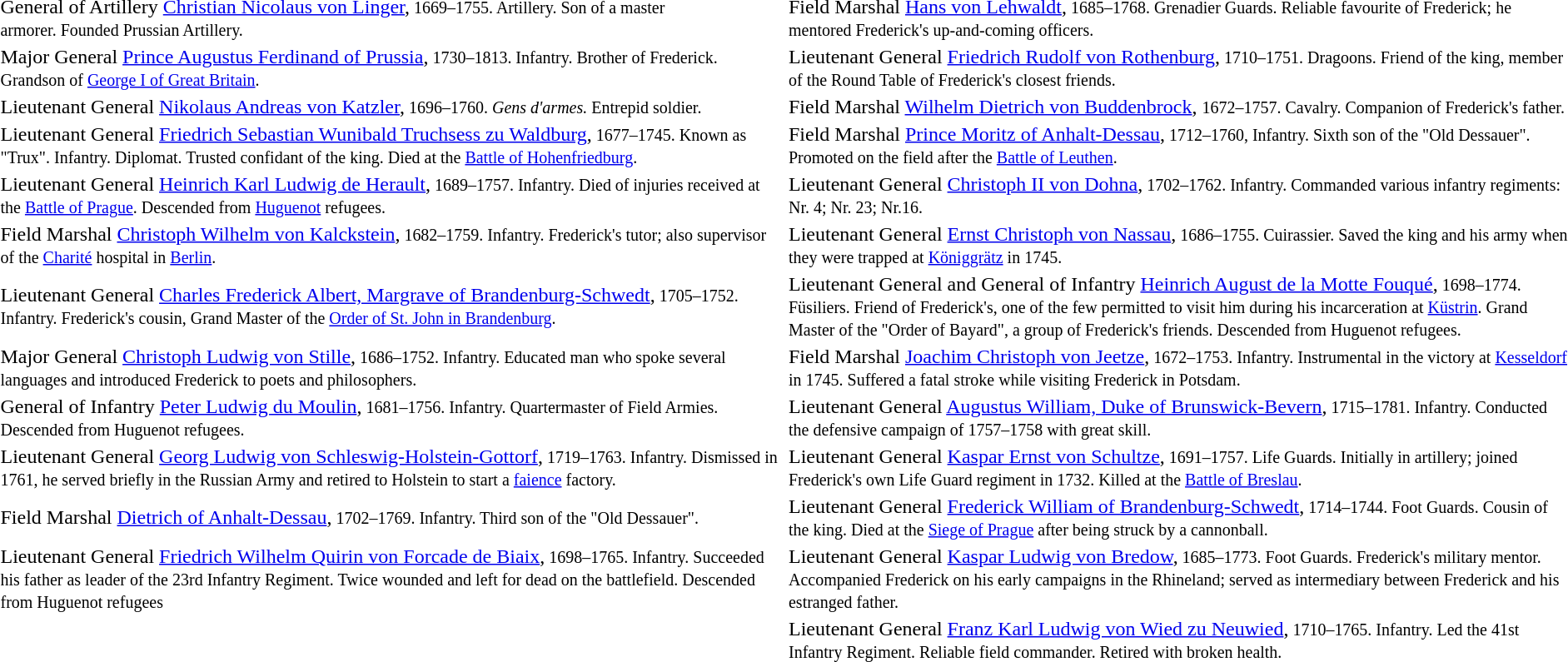<table style="text-align:left; width:100%;">
<tr>
<td style="width: 30%;">General of Artillery <a href='#'>Christian Nicolaus von Linger</a>,<small> 1669–1755. Artillery. Son of a master <br>armorer.  Founded Prussian Artillery.</small></td>
<td style="width: 30%;">Field Marshal <a href='#'>Hans von Lehwaldt</a>,<small> 1685–1768. Grenadier Guards. Reliable favourite of Frederick; he mentored Frederick's up-and-coming officers.</small></td>
</tr>
<tr>
<td>Major General <a href='#'>Prince Augustus Ferdinand of Prussia</a>,<small> 1730–1813. Infantry. Brother of Frederick. Grandson of <a href='#'>George I of Great Britain</a>.</small></td>
<td>Lieutenant General <a href='#'>Friedrich Rudolf von Rothenburg</a>,<small> 1710–1751. Dragoons. Friend of the king, member of the Round Table of Frederick's closest friends.</small></td>
</tr>
<tr>
<td>Lieutenant General <a href='#'>Nikolaus Andreas von Katzler</a>,<small> 1696–1760. <em>Gens d'armes.</em> Entrepid soldier.</small></td>
<td>Field Marshal <a href='#'>Wilhelm Dietrich von Buddenbrock</a>, <small>1672–1757. Cavalry. Companion of Frederick's father.</small></td>
</tr>
<tr>
<td> Lieutenant General <a href='#'>Friedrich Sebastian Wunibald Truchsess zu Waldburg</a>,<small> 1677–1745. Known as "Trux". Infantry. Diplomat. Trusted confidant of the king. Died at the <a href='#'>Battle of Hohenfriedburg</a>.</small></td>
<td>Field Marshal <a href='#'>Prince Moritz of Anhalt-Dessau</a>,<small> 1712–1760, Infantry. Sixth son of the "Old Dessauer". Promoted on the field after the <a href='#'>Battle of Leuthen</a>.</small></td>
</tr>
<tr>
<td> Lieutenant General <a href='#'>Heinrich Karl Ludwig de Herault</a>,<small> 1689–1757. Infantry. Died of injuries received at the <a href='#'>Battle of Prague</a>. Descended from <a href='#'>Huguenot</a> refugees.</small></td>
<td>Lieutenant General <a href='#'>Christoph II von Dohna</a>,<small> 1702–1762. Infantry. Commanded various infantry regiments: Nr. 4; Nr. 23; Nr.16.</small></td>
</tr>
<tr>
<td>Field Marshal <a href='#'>Christoph Wilhelm von Kalckstein</a>,<small> 1682–1759. Infantry. Frederick's tutor; also supervisor of the <a href='#'>Charité</a> hospital in <a href='#'>Berlin</a>.</small></td>
<td>Lieutenant General <a href='#'>Ernst Christoph von Nassau</a>,<small> 1686–1755. Cuirassier. Saved the king and his army when they were trapped at <a href='#'>Königgrätz</a> in 1745.</small></td>
</tr>
<tr>
<td>Lieutenant General <a href='#'>Charles Frederick Albert, Margrave of Brandenburg-Schwedt</a>,<small> 1705–1752. Infantry. Frederick's cousin, Grand Master of the <a href='#'>Order of St. John in Brandenburg</a>.</small></td>
<td>Lieutenant General and General of Infantry <a href='#'>Heinrich August de la Motte Fouqué</a>,<small> 1698–1774. Füsiliers. Friend of Frederick's, one of the few permitted to visit him during his incarceration at <a href='#'>Küstrin</a>. Grand Master of the "Order of Bayard", a group of Frederick's friends. Descended from Huguenot refugees.</small></td>
</tr>
<tr>
<td>Major General <a href='#'>Christoph Ludwig von Stille</a>,<small> 1686–1752. Infantry. Educated man who spoke several languages and introduced Frederick to poets and philosophers.</small></td>
<td>Field Marshal <a href='#'>Joachim Christoph von Jeetze</a>,<small> 1672–1753. Infantry. Instrumental in the victory at <a href='#'>Kesseldorf</a> in 1745. Suffered a fatal stroke while visiting Frederick in Potsdam.</small></td>
</tr>
<tr>
<td>General of Infantry <a href='#'>Peter Ludwig du Moulin</a>,<small> 1681–1756. Infantry. Quartermaster of Field Armies. Descended from Huguenot refugees.</small></td>
<td>Lieutenant General <a href='#'>Augustus William, Duke of Brunswick-Bevern</a>,<small> 1715–1781. Infantry. Conducted the defensive campaign of 1757–1758 with great skill.</small></td>
</tr>
<tr>
<td>Lieutenant General <a href='#'>Georg Ludwig von Schleswig-Holstein-Gottorf</a>,<small> 1719–1763. Infantry. Dismissed in 1761, he served briefly in the Russian Army and retired to Holstein to start a <a href='#'>faience</a> factory.</small></td>
<td> Lieutenant General <a href='#'>Kaspar Ernst von Schultze</a>,<small> 1691–1757. Life Guards. Initially in artillery; joined Frederick's own Life Guard regiment in 1732. Killed at the <a href='#'>Battle of Breslau</a>.</small></td>
</tr>
<tr>
<td>Field Marshal <a href='#'>Dietrich of Anhalt-Dessau</a>,<small> 1702–1769. Infantry. Third son of the "Old Dessauer".</small></td>
<td> Lieutenant General <a href='#'>Frederick William of Brandenburg-Schwedt</a>,<small> 1714–1744. Foot Guards. Cousin of the king. Died at the <a href='#'>Siege of Prague</a> after being struck by a cannonball.</small></td>
</tr>
<tr>
<td>Lieutenant General <a href='#'>Friedrich Wilhelm Quirin von Forcade de Biaix</a>,<small> 1698–1765. Infantry. Succeeded his father as leader of the 23rd Infantry Regiment. Twice wounded and left for dead on the battlefield. Descended from Huguenot refugees</small> </td>
<td>Lieutenant General <a href='#'>Kaspar Ludwig von Bredow</a>,<small> 1685–1773. Foot Guards. Frederick's military mentor. Accompanied Frederick on his early campaigns in the Rhineland; served as intermediary between Frederick and his estranged father.</small></td>
</tr>
<tr>
<td></td>
<td>Lieutenant General <a href='#'>Franz Karl Ludwig von Wied zu Neuwied</a>,<small> 1710–1765. Infantry. Led the 41st Infantry Regiment. Reliable field commander. Retired with broken health.</small></td>
</tr>
</table>
